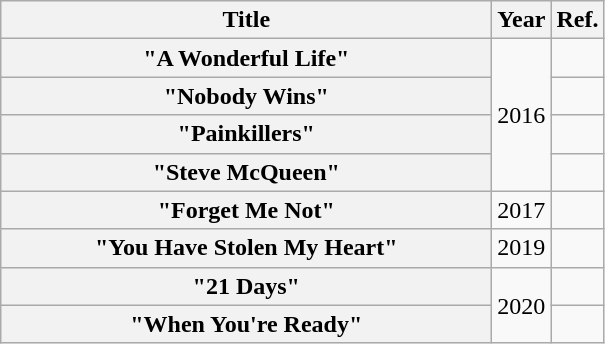<table class="wikitable plainrowheaders" style="text-align:center;">
<tr>
<th scope="col" style="width:20em;">Title</th>
<th scope="col" style="width:1em;">Year</th>
<th scope="col">Ref.</th>
</tr>
<tr>
<th scope="row">"A Wonderful Life"</th>
<td rowspan="4">2016</td>
<td></td>
</tr>
<tr>
<th scope="row">"Nobody Wins"</th>
<td></td>
</tr>
<tr>
<th scope="row">"Painkillers"</th>
<td></td>
</tr>
<tr>
<th scope="row">"Steve McQueen"</th>
<td></td>
</tr>
<tr>
<th scope="row">"Forget Me Not"</th>
<td>2017</td>
<td></td>
</tr>
<tr>
<th scope="row">"You Have Stolen My Heart"</th>
<td>2019</td>
<td></td>
</tr>
<tr>
<th scope="row">"21 Days"</th>
<td rowspan="2">2020</td>
<td></td>
</tr>
<tr>
<th scope="row">"When You're Ready"</th>
<td></td>
</tr>
</table>
